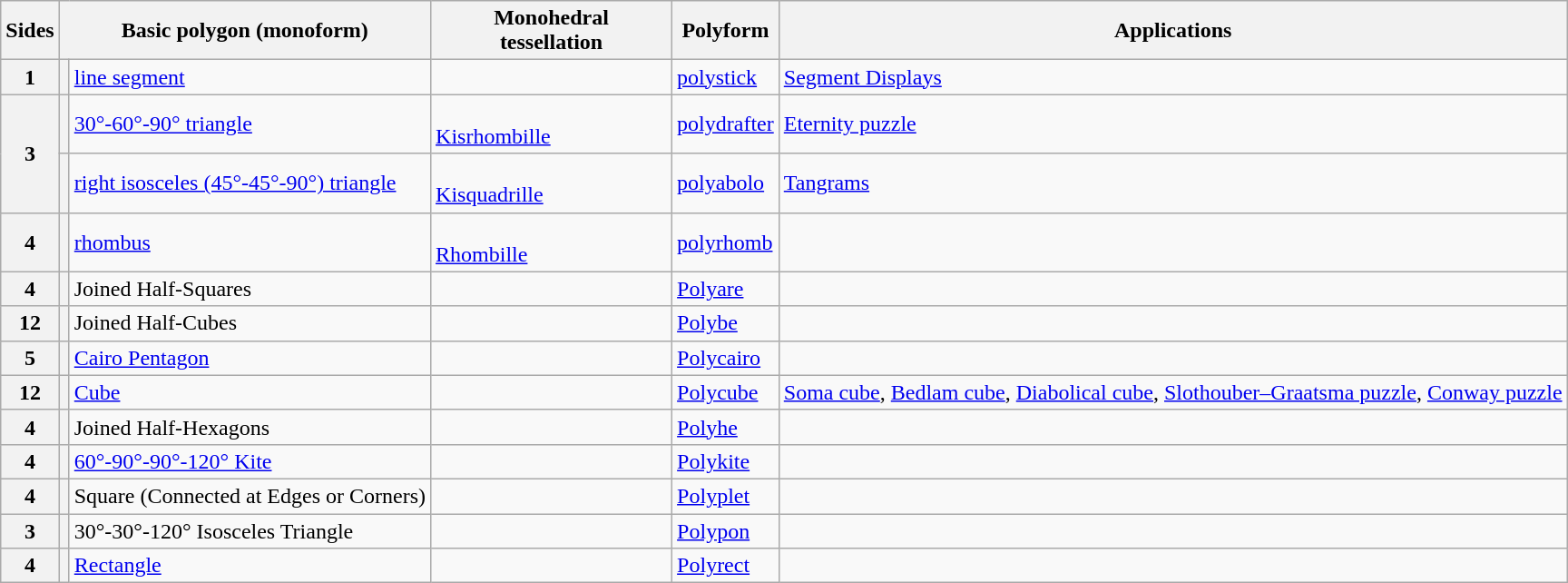<table class=wikitable>
<tr>
<th>Sides</th>
<th colspan="2">Basic polygon (monoform)</th>
<th width=170>Monohedral<br>tessellation</th>
<th>Polyform</th>
<th>Applications</th>
</tr>
<tr>
<th>1</th>
<th></th>
<td><a href='#'>line segment</a></td>
<td></td>
<td><a href='#'>polystick</a></td>
<td><a href='#'>Segment Displays</a></td>
</tr>
<tr>
<th rowspan=2>3</th>
<th></th>
<td><a href='#'>30°-60°-90° triangle</a></td>
<td><br><a href='#'>Kisrhombille</a></td>
<td><a href='#'>polydrafter</a></td>
<td><a href='#'>Eternity puzzle</a></td>
</tr>
<tr>
<th></th>
<td><a href='#'>right isosceles (45°-45°-90°) triangle</a></td>
<td><br><a href='#'>Kisquadrille</a></td>
<td><a href='#'>polyabolo</a></td>
<td><a href='#'>Tangrams</a></td>
</tr>
<tr>
<th>4</th>
<th></th>
<td><a href='#'>rhombus</a></td>
<td><br><a href='#'>Rhombille</a></td>
<td><a href='#'>polyrhomb</a></td>
<td></td>
</tr>
<tr>
<th>4</th>
<th></th>
<td>Joined Half-Squares</td>
<td></td>
<td><a href='#'>Polyare</a></td>
<td></td>
</tr>
<tr>
<th>12</th>
<th></th>
<td>Joined Half-Cubes</td>
<td></td>
<td><a href='#'>Polybe</a></td>
<td></td>
</tr>
<tr>
<th>5</th>
<th></th>
<td><a href='#'>Cairo Pentagon</a></td>
<td></td>
<td><a href='#'>Polycairo</a></td>
<td></td>
</tr>
<tr>
<th>12</th>
<th></th>
<td><a href='#'>Cube</a></td>
<td></td>
<td><a href='#'>Polycube</a></td>
<td><a href='#'>Soma cube</a>, <a href='#'>Bedlam cube</a>, <a href='#'>Diabolical cube</a>, <a href='#'>Slothouber–Graatsma puzzle</a>, <a href='#'>Conway puzzle</a></td>
</tr>
<tr>
<th>4</th>
<th></th>
<td>Joined Half-Hexagons</td>
<td></td>
<td><a href='#'>Polyhe</a></td>
<td></td>
</tr>
<tr>
<th>4</th>
<th></th>
<td><a href='#'>60°-90°-90°-120° Kite</a></td>
<td></td>
<td><a href='#'>Polykite</a></td>
<td></td>
</tr>
<tr>
<th>4</th>
<th></th>
<td>Square (Connected at Edges or Corners)</td>
<td></td>
<td><a href='#'>Polyplet</a></td>
<td></td>
</tr>
<tr>
<th>3</th>
<th></th>
<td>30°-30°-120° Isosceles Triangle</td>
<td></td>
<td><a href='#'>Polypon</a></td>
<td></td>
</tr>
<tr>
<th>4</th>
<th></th>
<td><a href='#'>Rectangle</a></td>
<td></td>
<td><a href='#'>Polyrect</a></td>
<td></td>
</tr>
</table>
